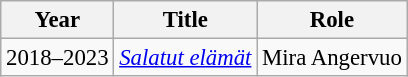<table class="wikitable" style="font-size:95%;">
<tr>
<th>Year</th>
<th>Title</th>
<th>Role</th>
</tr>
<tr>
<td>2018–2023</td>
<td><em><a href='#'>Salatut elämät</a></em></td>
<td>Mira Angervuo</td>
</tr>
</table>
